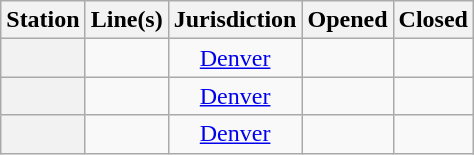<table class="wikitable sortable plainrowheaders" summary="List of former stations (sortable), Lines, Jurisdiction (sortable), Date opened (sortable), Fare zone A to D (sortable), Number of Parking spaces (sortable), and References">
<tr>
<th scope="col">Station</th>
<th scope="col" class="unsortable">Line(s)</th>
<th scope="col">Jurisdiction</th>
<th scope="col">Opened</th>
<th scope="col">Closed</th>
</tr>
<tr>
<th scope="row"></th>
<td></td>
<td align=center><a href='#'>Denver</a></td>
<td align=right></td>
<td align=right></td>
</tr>
<tr>
<th scope="row"></th>
<td></td>
<td align=center><a href='#'>Denver</a></td>
<td align=right></td>
<td align=right></td>
</tr>
<tr>
<th scope="row"></th>
<td></td>
<td align=center><a href='#'>Denver</a></td>
<td align=right></td>
<td align=right></td>
</tr>
</table>
